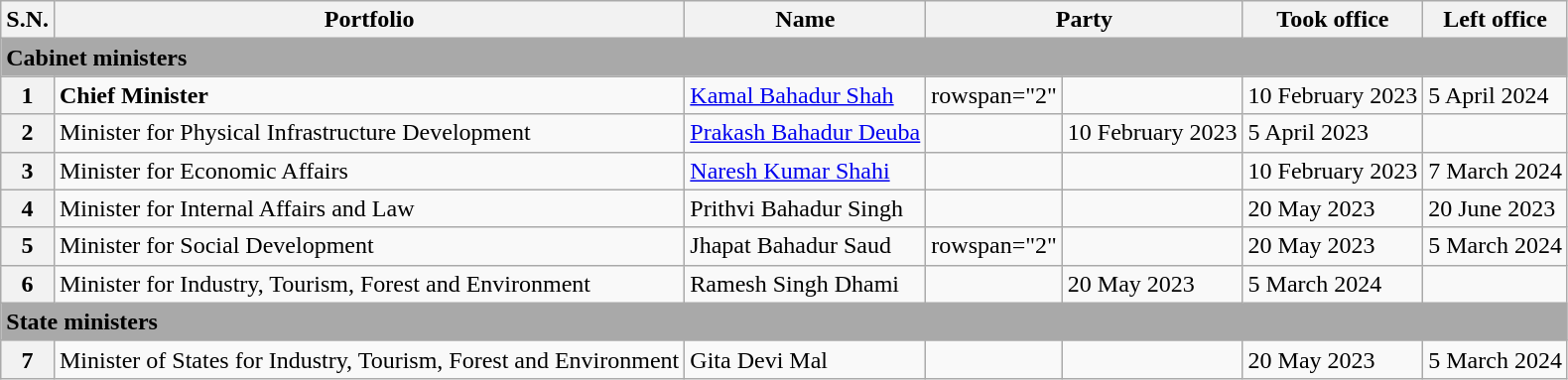<table class="wikitable">
<tr>
<th>S.N.</th>
<th>Portfolio</th>
<th>Name</th>
<th colspan="2">Party</th>
<th>Took office</th>
<th>Left office</th>
</tr>
<tr>
<td colspan="7" bgcolor="darkgrey"><strong>Cabinet ministers</strong></td>
</tr>
<tr>
<th>1</th>
<td><strong>Chief Minister</strong></td>
<td><a href='#'>Kamal Bahadur Shah</a></td>
<td>rowspan="2" </td>
<td></td>
<td>10 February 2023</td>
<td>5 April 2024</td>
</tr>
<tr>
<th>2</th>
<td>Minister for Physical Infrastructure Development</td>
<td><a href='#'>Prakash Bahadur Deuba</a></td>
<td></td>
<td>10 February 2023</td>
<td>5 April 2023</td>
</tr>
<tr>
<th>3</th>
<td>Minister for Economic Affairs</td>
<td><a href='#'>Naresh Kumar Shahi</a></td>
<td></td>
<td></td>
<td>10 February 2023</td>
<td>7 March 2024</td>
</tr>
<tr>
<th>4</th>
<td>Minister for Internal Affairs and Law</td>
<td>Prithvi Bahadur Singh</td>
<td></td>
<td></td>
<td>20 May 2023</td>
<td>20 June 2023</td>
</tr>
<tr>
<th>5</th>
<td>Minister for Social Development</td>
<td>Jhapat Bahadur Saud</td>
<td>rowspan="2" </td>
<td></td>
<td>20 May 2023</td>
<td>5 March 2024</td>
</tr>
<tr>
<th>6</th>
<td>Minister for Industry, Tourism, Forest and Environment</td>
<td>Ramesh Singh Dhami</td>
<td></td>
<td>20 May 2023</td>
<td>5 March 2024</td>
</tr>
<tr>
<td colspan="7" bgcolor="darkgrey"><strong>State ministers</strong></td>
</tr>
<tr>
<th>7</th>
<td>Minister of States for Industry, Tourism, Forest and Environment</td>
<td>Gita Devi Mal</td>
<td></td>
<td></td>
<td>20 May 2023</td>
<td>5 March 2024</td>
</tr>
</table>
